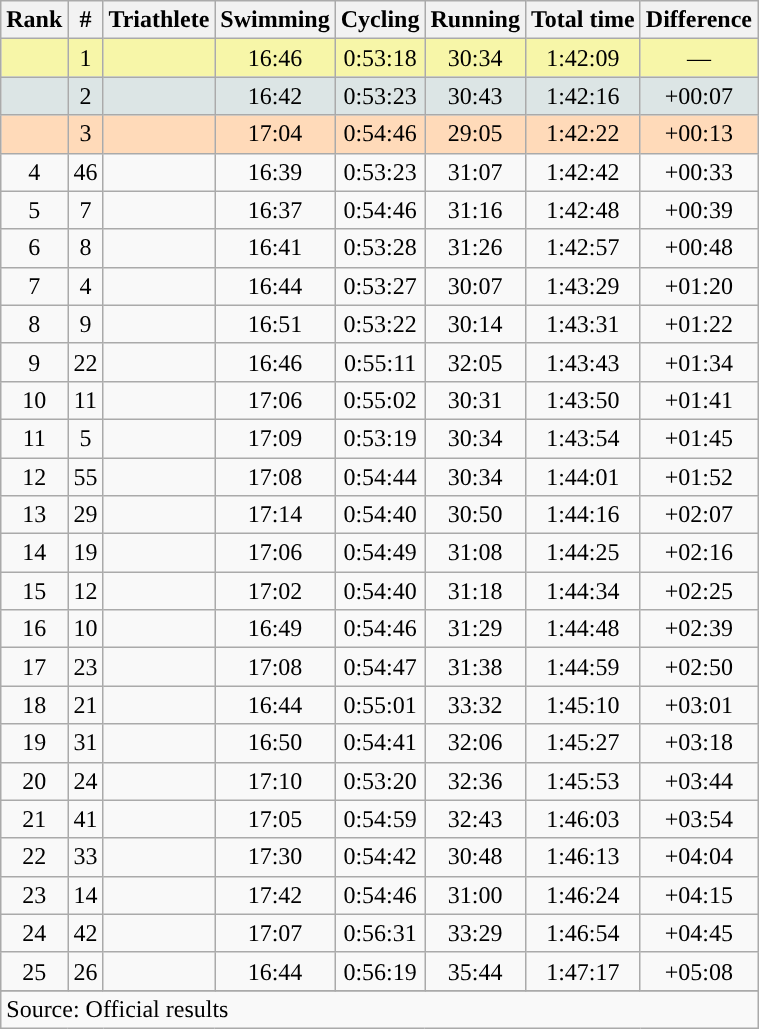<table class="wikitable sortable" style="text-align:center">
<tr>
<th data-sort-type="number">Rank</th>
<th>#</th>
<th>Triathlete</th>
<th>Swimming</th>
<th>Cycling</th>
<th>Running</th>
<th>Total time</th>
<th>Difference</th>
</tr>
<tr style="background:#F7F6A8;”">
<td></td>
<td>1</td>
<td align=left></td>
<td>16:46</td>
<td>0:53:18</td>
<td>30:34</td>
<td>1:42:09</td>
<td>—</td>
</tr>
<tr style="background:#DCE5E5;”">
<td></td>
<td>2</td>
<td align=left></td>
<td>16:42</td>
<td>0:53:23</td>
<td>30:43</td>
<td>1:42:16</td>
<td>+00:07</td>
</tr>
<tr style="background:#FFDAB9;">
<td></td>
<td>3</td>
<td align=left></td>
<td>17:04</td>
<td>0:54:46</td>
<td>29:05</td>
<td>1:42:22</td>
<td>+00:13</td>
</tr>
<tr>
<td>4</td>
<td>46</td>
<td align=left></td>
<td>16:39</td>
<td>0:53:23</td>
<td>31:07</td>
<td>1:42:42</td>
<td>+00:33</td>
</tr>
<tr>
<td>5</td>
<td>7</td>
<td align=left></td>
<td>16:37</td>
<td>0:54:46</td>
<td>31:16</td>
<td>1:42:48</td>
<td>+00:39</td>
</tr>
<tr>
<td>6</td>
<td>8</td>
<td align=left></td>
<td>16:41</td>
<td>0:53:28</td>
<td>31:26</td>
<td>1:42:57</td>
<td>+00:48</td>
</tr>
<tr>
<td>7</td>
<td>4</td>
<td align=left></td>
<td>16:44</td>
<td>0:53:27</td>
<td>30:07</td>
<td>1:43:29</td>
<td>+01:20</td>
</tr>
<tr>
<td>8</td>
<td>9</td>
<td align=left></td>
<td>16:51</td>
<td>0:53:22</td>
<td>30:14</td>
<td>1:43:31</td>
<td>+01:22</td>
</tr>
<tr>
<td>9</td>
<td>22</td>
<td align=left></td>
<td>16:46</td>
<td>0:55:11</td>
<td>32:05</td>
<td>1:43:43</td>
<td>+01:34</td>
</tr>
<tr>
<td>10</td>
<td>11</td>
<td align=left></td>
<td>17:06</td>
<td>0:55:02</td>
<td>30:31</td>
<td>1:43:50</td>
<td>+01:41</td>
</tr>
<tr>
<td>11</td>
<td>5</td>
<td align=left></td>
<td>17:09</td>
<td>0:53:19</td>
<td>30:34</td>
<td>1:43:54</td>
<td>+01:45</td>
</tr>
<tr>
<td>12</td>
<td>55</td>
<td align=left></td>
<td>17:08</td>
<td>0:54:44</td>
<td>30:34</td>
<td>1:44:01</td>
<td>+01:52</td>
</tr>
<tr>
<td>13</td>
<td>29</td>
<td align=left></td>
<td>17:14</td>
<td>0:54:40</td>
<td>30:50</td>
<td>1:44:16</td>
<td>+02:07</td>
</tr>
<tr>
<td>14</td>
<td>19</td>
<td align=left></td>
<td>17:06</td>
<td>0:54:49</td>
<td>31:08</td>
<td>1:44:25</td>
<td>+02:16</td>
</tr>
<tr>
<td>15</td>
<td>12</td>
<td align=left></td>
<td>17:02</td>
<td>0:54:40</td>
<td>31:18</td>
<td>1:44:34</td>
<td>+02:25</td>
</tr>
<tr>
<td>16</td>
<td>10</td>
<td align=left></td>
<td>16:49</td>
<td>0:54:46</td>
<td>31:29</td>
<td>1:44:48</td>
<td>+02:39</td>
</tr>
<tr>
<td>17</td>
<td>23</td>
<td align=left></td>
<td>17:08</td>
<td>0:54:47</td>
<td>31:38</td>
<td>1:44:59</td>
<td>+02:50</td>
</tr>
<tr>
<td>18</td>
<td>21</td>
<td align=left></td>
<td>16:44</td>
<td>0:55:01</td>
<td>33:32</td>
<td>1:45:10</td>
<td>+03:01</td>
</tr>
<tr>
<td>19</td>
<td>31</td>
<td align=left></td>
<td>16:50</td>
<td>0:54:41</td>
<td>32:06</td>
<td>1:45:27</td>
<td>+03:18</td>
</tr>
<tr>
<td>20</td>
<td>24</td>
<td align=left></td>
<td>17:10</td>
<td>0:53:20</td>
<td>32:36</td>
<td>1:45:53</td>
<td>+03:44</td>
</tr>
<tr>
<td>21</td>
<td>41</td>
<td align=left></td>
<td>17:05</td>
<td>0:54:59</td>
<td>32:43</td>
<td>1:46:03</td>
<td>+03:54</td>
</tr>
<tr>
<td>22</td>
<td>33</td>
<td align=left></td>
<td>17:30</td>
<td>0:54:42</td>
<td>30:48</td>
<td>1:46:13</td>
<td>+04:04</td>
</tr>
<tr>
<td>23</td>
<td>14</td>
<td align=left></td>
<td>17:42</td>
<td>0:54:46</td>
<td>31:00</td>
<td>1:46:24</td>
<td>+04:15</td>
</tr>
<tr>
<td>24</td>
<td>42</td>
<td align=left></td>
<td>17:07</td>
<td>0:56:31</td>
<td>33:29</td>
<td>1:46:54</td>
<td>+04:45</td>
</tr>
<tr>
<td>25</td>
<td>26</td>
<td align=left></td>
<td>16:44</td>
<td>0:56:19</td>
<td>35:44</td>
<td>1:47:17</td>
<td>+05:08</td>
</tr>
<tr>
</tr>
<tr class="sortbottom">
<td colspan="9" style="text-align:left;">Source: Official results</td>
</tr>
</table>
